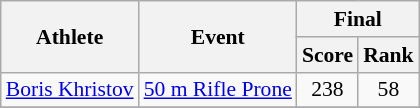<table class="wikitable" style="font-size:90%; text-align:center;">
<tr>
<th rowspan="2">Athlete</th>
<th rowspan="2">Event</th>
<th colspan="2">Final</th>
</tr>
<tr>
<th>Score</th>
<th>Rank</th>
</tr>
<tr>
<td rowspan=1><a href='#'>Boris Khristov</a></td>
<td rowspan=1><a href='#'>50 m Rifle Prone</a></td>
<td align="center">238</td>
<td align="center">58</td>
</tr>
<tr>
</tr>
</table>
